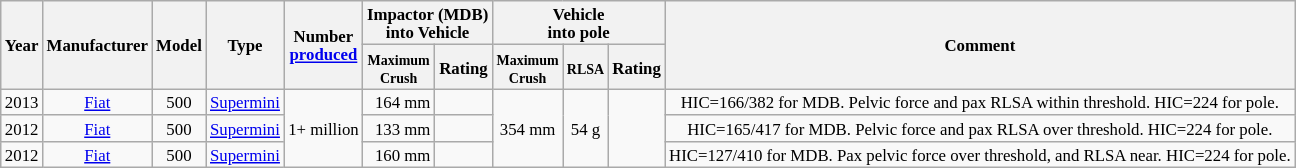<table class="wikitable" style="text-align: center; font-size: 70%;">
<tr>
<th rowspan=2>Year<br></th>
<th rowspan=2>Manufacturer</th>
<th rowspan=2 class="unsortable">Model</th>
<th rowspan=2 class="unsortable">Type</th>
<th rowspan=2>Number<br><a href='#'>produced</a><br></th>
<th colspan=2>Impactor (MDB)<br>into Vehicle</th>
<th colspan=3>Vehicle<br>into pole  </th>
<th rowspan=2 class="unsortable">Comment<br> </th>
</tr>
<tr>
<th><small>Maximum<br>Crush</small></th>
<th>Rating<br></th>
<th><small>Maximum<br>Crush</small></th>
<th><small>RLSA</small></th>
<th>Rating<br></th>
</tr>
<tr>
<td>2013</td>
<td><a href='#'>Fiat</a></td>
<td>500</td>
<td><a href='#'>Supermini</a></td>
<td rowspan=3>1+ million</td>
<td align=right>164 mm</td>
<td></td>
<td rowspan=3>354 mm</td>
<td rowspan=3>54 g</td>
<td rowspan=3></td>
<td>HIC=166/382 for MDB. Pelvic force and pax RLSA within threshold. HIC=224 for pole.</td>
</tr>
<tr>
<td>2012</td>
<td><a href='#'>Fiat</a></td>
<td>500</td>
<td><a href='#'>Supermini</a></td>
<td align=right>133 mm</td>
<td></td>
<td>HIC=165/417 for MDB. Pelvic force and pax RLSA over threshold. HIC=224 for pole.</td>
</tr>
<tr>
<td>2012</td>
<td><a href='#'>Fiat</a></td>
<td>500</td>
<td><a href='#'>Supermini</a></td>
<td align=right>160 mm</td>
<td></td>
<td>HIC=127/410 for MDB. Pax pelvic force over threshold, and RLSA near. HIC=224 for pole.</td>
</tr>
</table>
